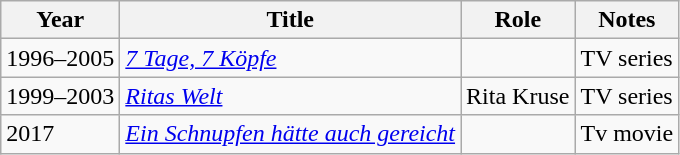<table class="wikitable sortable">
<tr>
<th>Year</th>
<th>Title</th>
<th>Role</th>
<th class="unsortable">Notes</th>
</tr>
<tr>
<td>1996–2005</td>
<td><em><a href='#'>7 Tage, 7 Köpfe</a></em></td>
<td></td>
<td>TV series</td>
</tr>
<tr>
<td>1999–2003</td>
<td><em><a href='#'>Ritas Welt</a></em></td>
<td>Rita Kruse</td>
<td>TV series</td>
</tr>
<tr>
<td>2017</td>
<td><em><a href='#'>Ein Schnupfen hätte auch gereicht</a></em></td>
<td></td>
<td>Tv movie</td>
</tr>
</table>
